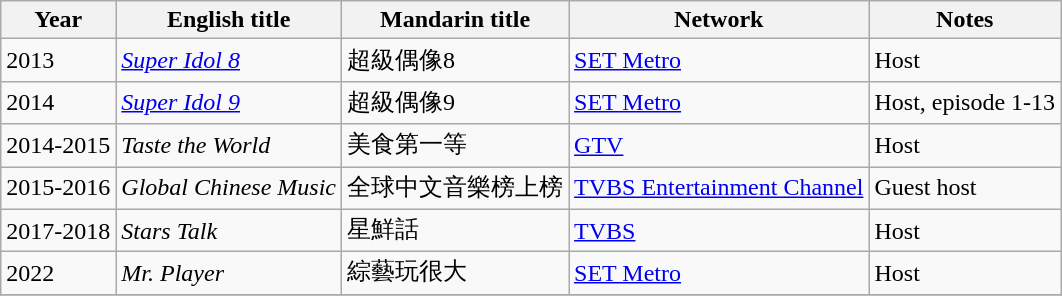<table class="wikitable sortable">
<tr>
<th>Year</th>
<th>English title</th>
<th>Mandarin title</th>
<th>Network</th>
<th class="unsortable">Notes</th>
</tr>
<tr>
<td>2013</td>
<td><em><a href='#'>Super Idol 8</a></em></td>
<td>超級偶像8</td>
<td><a href='#'>SET Metro</a></td>
<td>Host</td>
</tr>
<tr>
<td>2014</td>
<td><em><a href='#'>Super Idol 9</a></em></td>
<td>超級偶像9</td>
<td><a href='#'>SET Metro</a></td>
<td>Host, episode 1-13</td>
</tr>
<tr>
<td>2014-2015</td>
<td><em>Taste the World</em></td>
<td>美食第一等</td>
<td><a href='#'>GTV</a></td>
<td>Host</td>
</tr>
<tr>
<td>2015-2016</td>
<td><em>Global Chinese Music</em></td>
<td>全球中文音樂榜上榜</td>
<td><a href='#'>TVBS Entertainment Channel</a></td>
<td>Guest host</td>
</tr>
<tr>
<td>2017-2018</td>
<td><em>Stars Talk</em></td>
<td>星鮮話</td>
<td><a href='#'>TVBS</a></td>
<td>Host</td>
</tr>
<tr>
<td>2022</td>
<td><em>Mr. Player</em></td>
<td>綜藝玩很大</td>
<td><a href='#'>SET Metro</a></td>
<td>Host</td>
</tr>
<tr>
</tr>
</table>
